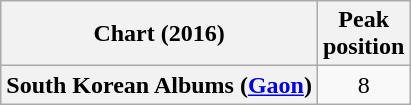<table class="wikitable sortable plainrowheaders">
<tr>
<th>Chart (2016)</th>
<th>Peak<br>position</th>
</tr>
<tr>
<th scope="row">South Korean Albums (<a href='#'>Gaon</a>)</th>
<td align="center">8</td>
</tr>
</table>
